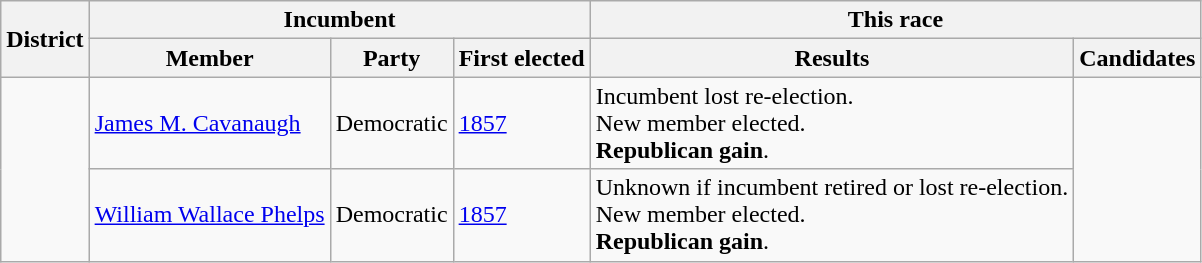<table class=wikitable>
<tr>
<th rowspan=2>District</th>
<th colspan=3>Incumbent</th>
<th colspan=2>This race</th>
</tr>
<tr>
<th>Member</th>
<th>Party</th>
<th>First elected</th>
<th>Results</th>
<th>Candidates</th>
</tr>
<tr>
<td rowspan=2><br></td>
<td><a href='#'>James M. Cavanaugh</a></td>
<td>Democratic</td>
<td><a href='#'>1857</a></td>
<td>Incumbent lost re-election.<br>New member elected.<br><strong>Republican gain</strong>.</td>
<td rowspan=2 nowrap></td>
</tr>
<tr>
<td><a href='#'>William Wallace Phelps</a></td>
<td>Democratic</td>
<td><a href='#'>1857</a></td>
<td>Unknown if incumbent retired or lost re-election.<br>New member elected.<br><strong>Republican gain</strong>.</td>
</tr>
</table>
